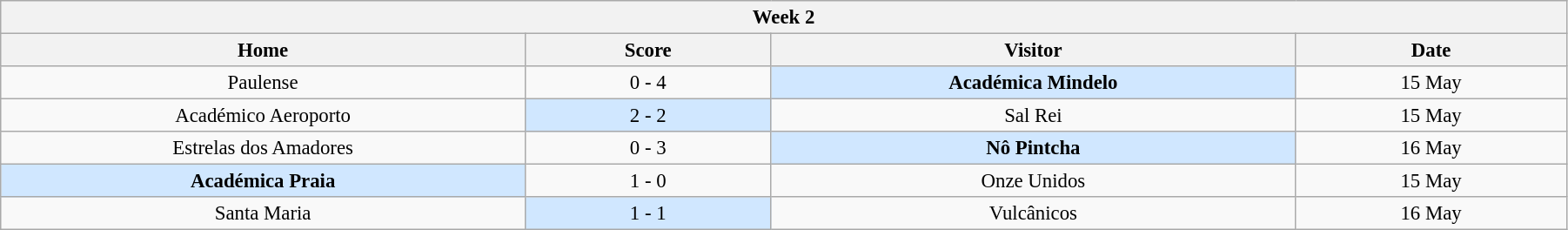<table class="wikitable" style="font-size:95%; text-align: center; width: 95%;">
<tr>
<th colspan="12" style="with: 100%;" align=center>Week 2</th>
</tr>
<tr>
<th width="200">Home</th>
<th width="90">Score</th>
<th width="200">Visitor</th>
<th width="100">Date</th>
</tr>
<tr align=center>
<td>Paulense</td>
<td>0 - 4</td>
<td bgcolor=#D0E7FF><strong>Académica Mindelo</strong></td>
<td>15 May</td>
</tr>
<tr align=center>
<td>Académico Aeroporto</td>
<td bgcolor=#D0E7FF>2 - 2</td>
<td>Sal Rei</td>
<td>15 May</td>
</tr>
<tr align=center>
<td>Estrelas dos Amadores</td>
<td>0 - 3</td>
<td bgcolor=#D0E7FF><strong>Nô Pintcha</strong></td>
<td>16 May</td>
</tr>
<tr align=center>
<td bgcolor=#D0E7FF><strong>Académica Praia</strong></td>
<td>1 - 0</td>
<td>Onze Unidos</td>
<td>15 May</td>
</tr>
<tr align=center>
<td>Santa Maria</td>
<td bgcolor=#D0E7FF>1 - 1</td>
<td>Vulcânicos</td>
<td>16 May</td>
</tr>
</table>
